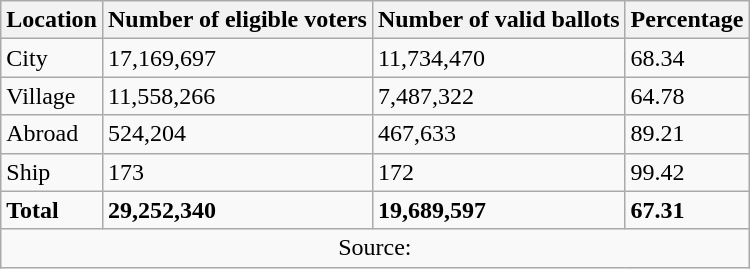<table class="wikitable">
<tr>
<th colspan="1" rowspan="1">Location</th>
<th colspan="1" rowspan="1">Number of eligible voters</th>
<th colspan="1" rowspan="1">Number of valid ballots</th>
<th colspan="1" rowspan="1">Percentage</th>
</tr>
<tr>
<td>City</td>
<td>17,169,697</td>
<td>11,734,470</td>
<td>68.34</td>
</tr>
<tr>
<td>Village</td>
<td>11,558,266</td>
<td>7,487,322</td>
<td>64.78</td>
</tr>
<tr>
<td>Abroad</td>
<td>524,204</td>
<td>467,633</td>
<td>89.21</td>
</tr>
<tr>
<td>Ship</td>
<td>173</td>
<td>172</td>
<td>99.42</td>
</tr>
<tr>
<td colspan="1"><strong>Total</strong></td>
<td><strong>29,252,340</strong></td>
<td><strong>19,689,597</strong></td>
<td><strong>67.31</strong></td>
</tr>
<tr>
<td colspan="4" style="text-align: center;">Source: </td>
</tr>
</table>
